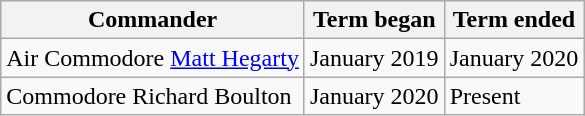<table class="wikitable">
<tr>
<th>Commander</th>
<th>Term began</th>
<th>Term ended</th>
</tr>
<tr>
<td>Air Commodore <a href='#'>Matt Hegarty</a> </td>
<td>January 2019</td>
<td>January 2020</td>
</tr>
<tr>
<td>Commodore Richard Boulton </td>
<td>January 2020</td>
<td>Present</td>
</tr>
</table>
